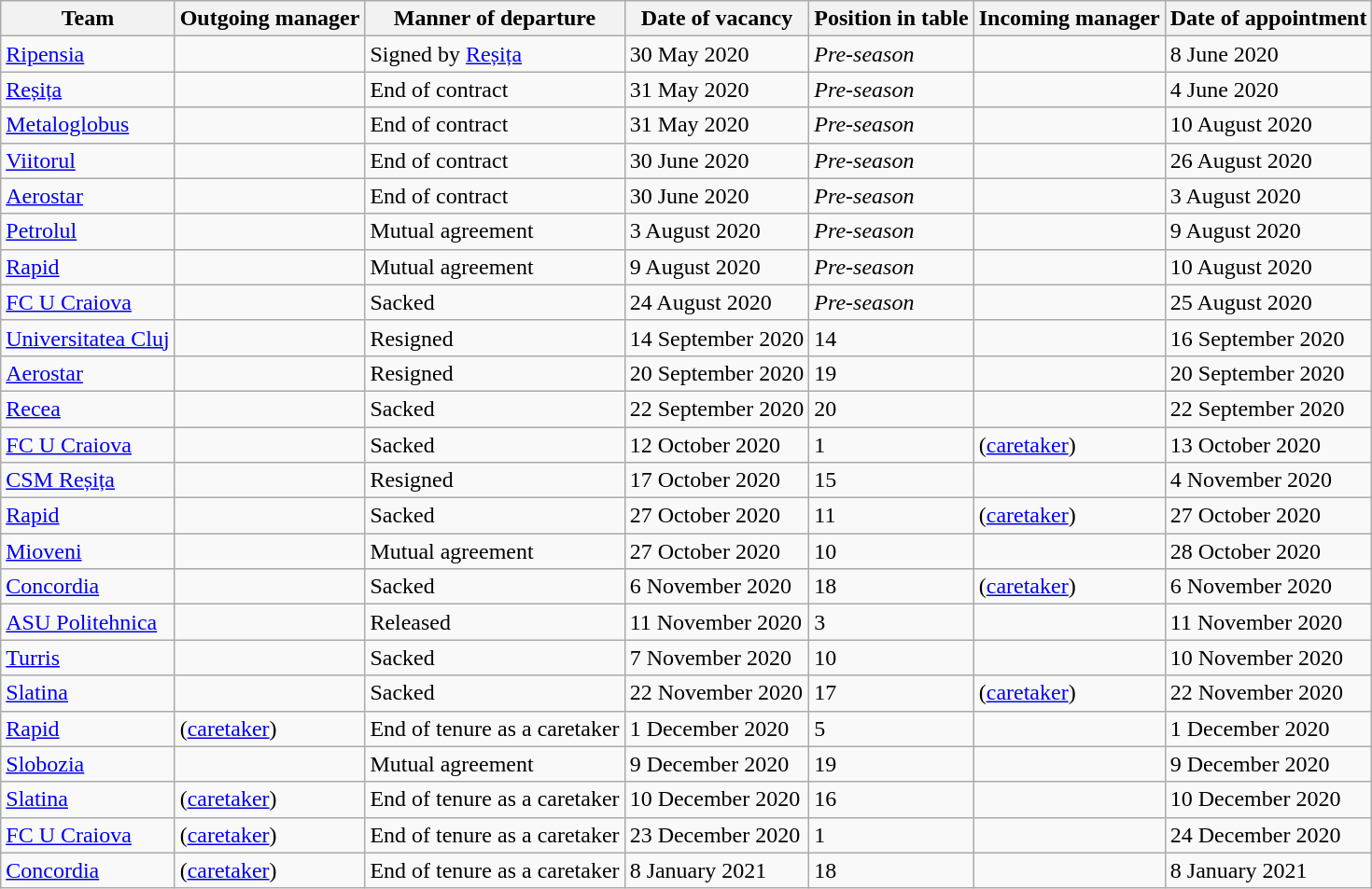<table class="wikitable sortable">
<tr>
<th>Team</th>
<th>Outgoing manager</th>
<th>Manner of departure</th>
<th>Date of vacancy</th>
<th>Position in table</th>
<th>Incoming manager</th>
<th>Date of appointment</th>
</tr>
<tr>
<td><a href='#'>Ripensia</a></td>
<td> </td>
<td>Signed by <a href='#'>Reșița</a></td>
<td>30 May 2020</td>
<td><em>Pre-season</em></td>
<td> </td>
<td>8 June 2020</td>
</tr>
<tr>
<td><a href='#'>Reșița</a></td>
<td> </td>
<td>End of contract</td>
<td>31 May 2020</td>
<td><em>Pre-season</em></td>
<td> </td>
<td>4 June 2020</td>
</tr>
<tr>
<td><a href='#'>Metaloglobus</a></td>
<td> </td>
<td>End of contract</td>
<td>31 May 2020</td>
<td><em>Pre-season</em></td>
<td> </td>
<td>10 August 2020</td>
</tr>
<tr>
<td><a href='#'>Viitorul</a></td>
<td> </td>
<td>End of contract</td>
<td>30 June 2020</td>
<td><em>Pre-season</em></td>
<td> </td>
<td>26 August 2020</td>
</tr>
<tr>
<td><a href='#'>Aerostar</a></td>
<td> </td>
<td>End of contract</td>
<td>30 June 2020</td>
<td><em>Pre-season</em></td>
<td> </td>
<td>3 August 2020</td>
</tr>
<tr>
<td><a href='#'>Petrolul</a></td>
<td> </td>
<td>Mutual agreement</td>
<td>3 August 2020</td>
<td><em>Pre-season</em></td>
<td> </td>
<td>9 August 2020</td>
</tr>
<tr>
<td><a href='#'>Rapid</a></td>
<td> </td>
<td>Mutual agreement</td>
<td>9 August 2020</td>
<td><em>Pre-season</em></td>
<td> </td>
<td>10 August 2020</td>
</tr>
<tr>
<td><a href='#'>FC U Craiova</a></td>
<td> </td>
<td>Sacked</td>
<td>24 August 2020</td>
<td><em>Pre-season</em></td>
<td> </td>
<td>25 August 2020</td>
</tr>
<tr>
<td><a href='#'>Universitatea Cluj</a></td>
<td> </td>
<td>Resigned</td>
<td>14 September 2020</td>
<td>14</td>
<td> </td>
<td>16 September 2020</td>
</tr>
<tr>
<td><a href='#'>Aerostar</a></td>
<td> </td>
<td>Resigned</td>
<td>20 September 2020</td>
<td>19</td>
<td> </td>
<td>20 September 2020</td>
</tr>
<tr>
<td><a href='#'>Recea</a></td>
<td> </td>
<td>Sacked</td>
<td>22 September 2020</td>
<td>20</td>
<td> </td>
<td>22 September 2020</td>
</tr>
<tr>
<td><a href='#'>FC U Craiova</a></td>
<td> </td>
<td>Sacked</td>
<td>12 October 2020</td>
<td>1</td>
<td>  (<a href='#'>caretaker</a>)</td>
<td>13 October 2020</td>
</tr>
<tr>
<td><a href='#'>CSM Reșița</a></td>
<td> </td>
<td>Resigned</td>
<td>17 October 2020</td>
<td>15</td>
<td> </td>
<td>4 November 2020</td>
</tr>
<tr>
<td><a href='#'>Rapid</a></td>
<td> </td>
<td>Sacked</td>
<td>27 October 2020</td>
<td>11</td>
<td>  (<a href='#'>caretaker</a>)</td>
<td>27 October 2020</td>
</tr>
<tr>
<td><a href='#'>Mioveni</a></td>
<td> </td>
<td>Mutual agreement</td>
<td>27 October 2020</td>
<td>10</td>
<td> </td>
<td>28 October 2020</td>
</tr>
<tr>
<td><a href='#'>Concordia</a></td>
<td> </td>
<td>Sacked</td>
<td>6 November 2020</td>
<td>18</td>
<td>  (<a href='#'>caretaker</a>)</td>
<td>6 November 2020</td>
</tr>
<tr>
<td><a href='#'>ASU Politehnica</a></td>
<td> </td>
<td>Released</td>
<td>11 November 2020</td>
<td>3</td>
<td> </td>
<td>11 November 2020</td>
</tr>
<tr>
<td><a href='#'>Turris</a></td>
<td> </td>
<td>Sacked</td>
<td>7 November 2020</td>
<td>10</td>
<td> </td>
<td>10 November 2020</td>
</tr>
<tr>
<td><a href='#'>Slatina</a></td>
<td> </td>
<td>Sacked</td>
<td>22 November 2020</td>
<td>17</td>
<td>  (<a href='#'>caretaker</a>)</td>
<td>22 November 2020</td>
</tr>
<tr>
<td><a href='#'>Rapid</a></td>
<td>  (<a href='#'>caretaker</a>)</td>
<td>End of tenure as a caretaker</td>
<td>1 December 2020</td>
<td>5</td>
<td> </td>
<td>1 December 2020</td>
</tr>
<tr>
<td><a href='#'>Slobozia</a></td>
<td> </td>
<td>Mutual agreement</td>
<td>9 December 2020</td>
<td>19</td>
<td> </td>
<td>9 December 2020</td>
</tr>
<tr>
<td><a href='#'>Slatina</a></td>
<td>  (<a href='#'>caretaker</a>)</td>
<td>End of tenure as a caretaker</td>
<td>10 December 2020</td>
<td>16</td>
<td> </td>
<td>10 December 2020</td>
</tr>
<tr>
<td><a href='#'>FC U Craiova</a></td>
<td>  (<a href='#'>caretaker</a>)</td>
<td>End of tenure as a caretaker</td>
<td>23 December 2020</td>
<td>1</td>
<td> </td>
<td>24 December 2020</td>
</tr>
<tr>
<td><a href='#'>Concordia</a></td>
<td>  (<a href='#'>caretaker</a>)</td>
<td>End of tenure as a caretaker</td>
<td>8 January 2021</td>
<td>18</td>
<td> </td>
<td>8 January 2021</td>
</tr>
</table>
